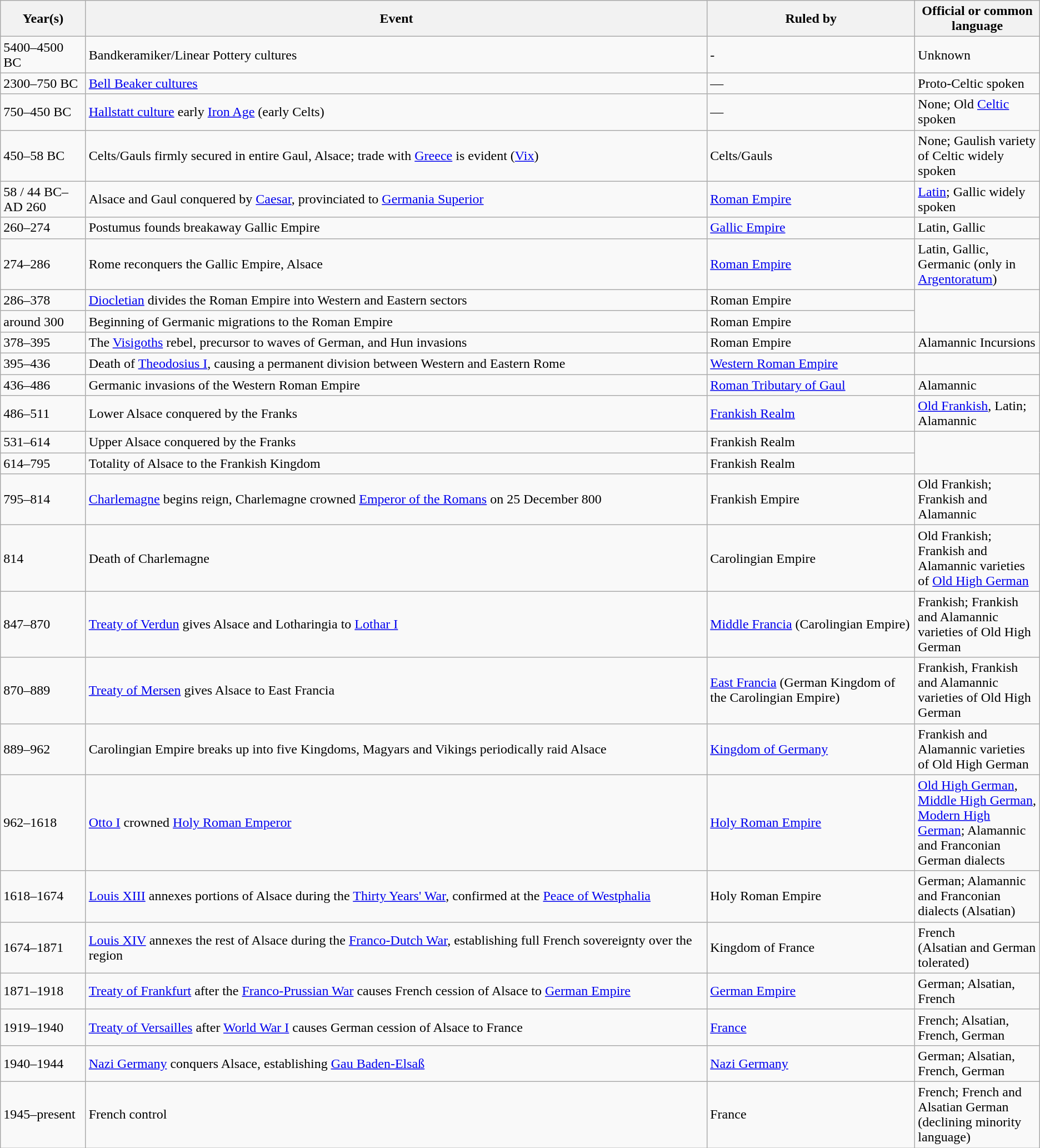<table class="wikitable sortable">
<tr ">
<th>Year(s)</th>
<th>Event</th>
<th style="width:20%;">Ruled by</th>
<th style="width:12%;">Official or common language</th>
</tr>
<tr>
<td>5400–4500 BC</td>
<td>Bandkeramiker/Linear Pottery cultures</td>
<td>-</td>
<td>Unknown</td>
</tr>
<tr>
<td>2300–750 BC</td>
<td><a href='#'>Bell Beaker cultures</a></td>
<td>—</td>
<td>Proto-Celtic spoken</td>
</tr>
<tr>
<td>750–450 BC</td>
<td><a href='#'>Hallstatt culture</a> early <a href='#'>Iron Age</a> (early Celts)</td>
<td>—</td>
<td>None; Old <a href='#'>Celtic</a> spoken</td>
</tr>
<tr>
<td>450–58 BC</td>
<td>Celts/Gauls firmly secured in entire Gaul, Alsace; trade with <a href='#'>Greece</a> is evident (<a href='#'>Vix</a>)</td>
<td>Celts/Gauls</td>
<td>None; Gaulish variety of Celtic widely spoken</td>
</tr>
<tr>
<td>58 / 44 BC–<br>AD 260</td>
<td>Alsace and Gaul conquered by <a href='#'>Caesar</a>, provinciated to <a href='#'>Germania Superior</a></td>
<td><a href='#'>Roman Empire</a></td>
<td><a href='#'>Latin</a>; Gallic widely spoken</td>
</tr>
<tr>
<td>260–274</td>
<td>Postumus founds breakaway Gallic Empire</td>
<td><a href='#'>Gallic Empire</a></td>
<td>Latin, Gallic</td>
</tr>
<tr>
<td>274–286</td>
<td>Rome reconquers the Gallic Empire, Alsace</td>
<td><a href='#'>Roman Empire</a></td>
<td>Latin, Gallic, Germanic (only in <a href='#'>Argentoratum</a>)</td>
</tr>
<tr>
<td>286–378</td>
<td><a href='#'>Diocletian</a> divides the Roman Empire into Western and Eastern sectors</td>
<td>Roman Empire</td>
</tr>
<tr>
<td>around 300</td>
<td>Beginning of Germanic migrations to the Roman Empire</td>
<td>Roman Empire</td>
</tr>
<tr>
<td>378–395</td>
<td>The <a href='#'>Visigoths</a> rebel, precursor to waves of German, and Hun invasions</td>
<td>Roman Empire</td>
<td>Alamannic Incursions</td>
</tr>
<tr>
<td>395–436</td>
<td>Death of <a href='#'>Theodosius I</a>, causing a permanent division between Western and Eastern Rome</td>
<td><a href='#'>Western Roman Empire</a></td>
</tr>
<tr>
<td>436–486</td>
<td>Germanic invasions of the Western Roman Empire</td>
<td><a href='#'>Roman Tributary of Gaul</a></td>
<td>Alamannic</td>
</tr>
<tr>
<td>486–511</td>
<td>Lower Alsace conquered by the Franks</td>
<td><a href='#'>Frankish Realm</a></td>
<td><a href='#'>Old Frankish</a>, Latin; Alamannic</td>
</tr>
<tr>
<td>531–614</td>
<td>Upper Alsace conquered by the Franks</td>
<td>Frankish Realm</td>
</tr>
<tr>
<td>614–795</td>
<td>Totality of Alsace to the Frankish Kingdom</td>
<td>Frankish Realm</td>
</tr>
<tr>
<td>795–814</td>
<td><a href='#'>Charlemagne</a> begins reign, Charlemagne crowned <a href='#'>Emperor of the Romans</a> on 25 December 800</td>
<td>Frankish Empire</td>
<td>Old Frankish; Frankish and Alamannic</td>
</tr>
<tr>
<td>814</td>
<td>Death of Charlemagne</td>
<td>Carolingian Empire</td>
<td>Old Frankish; Frankish and Alamannic varieties of <a href='#'>Old High German</a></td>
</tr>
<tr>
<td>847–870</td>
<td><a href='#'>Treaty of Verdun</a> gives Alsace and Lotharingia to <a href='#'>Lothar I</a></td>
<td><a href='#'>Middle Francia</a> (Carolingian Empire)</td>
<td>Frankish; Frankish and Alamannic varieties of Old High German</td>
</tr>
<tr>
<td>870–889</td>
<td><a href='#'>Treaty of Mersen</a> gives Alsace to East Francia</td>
<td><a href='#'>East Francia</a> (German Kingdom of the Carolingian Empire)</td>
<td>Frankish, Frankish and Alamannic varieties of Old High German</td>
</tr>
<tr>
<td>889–962</td>
<td>Carolingian Empire breaks up into five Kingdoms, Magyars and Vikings periodically raid Alsace</td>
<td><a href='#'>Kingdom of Germany</a></td>
<td>Frankish and Alamannic varieties of Old High German</td>
</tr>
<tr>
<td>962–1618</td>
<td><a href='#'>Otto I</a> crowned <a href='#'>Holy Roman Emperor</a></td>
<td><a href='#'>Holy Roman Empire</a></td>
<td><a href='#'>Old High German</a>, <a href='#'>Middle High German</a>, <a href='#'>Modern High German</a>; Alamannic and Franconian German dialects</td>
</tr>
<tr>
<td>1618–1674</td>
<td><a href='#'>Louis XIII</a> annexes portions of Alsace during the <a href='#'>Thirty Years' War</a>, confirmed at the <a href='#'>Peace of Westphalia</a></td>
<td>Holy Roman Empire</td>
<td>German; Alamannic and Franconian dialects (Alsatian)</td>
</tr>
<tr>
<td>1674–1871</td>
<td><a href='#'>Louis XIV</a> annexes the rest of Alsace during the <a href='#'>Franco-Dutch War</a>, establishing full French sovereignty over the region</td>
<td>Kingdom of France</td>
<td>French<br> (Alsatian and German tolerated)</td>
</tr>
<tr>
<td>1871–1918</td>
<td><a href='#'>Treaty of Frankfurt</a> after the <a href='#'>Franco-Prussian War</a> causes French cession of Alsace to <a href='#'>German Empire</a></td>
<td><a href='#'>German Empire</a></td>
<td>German; Alsatian, French</td>
</tr>
<tr>
<td>1919–1940</td>
<td><a href='#'>Treaty of Versailles</a> after <a href='#'>World War I</a> causes German cession of Alsace to France</td>
<td><a href='#'>France</a></td>
<td>French; Alsatian, French, German</td>
</tr>
<tr>
<td>1940–1944</td>
<td><a href='#'>Nazi Germany</a> conquers Alsace, establishing <a href='#'>Gau Baden-Elsaß</a></td>
<td><a href='#'>Nazi Germany</a></td>
<td>German; Alsatian, French, German</td>
</tr>
<tr>
<td>1945–present</td>
<td>French control</td>
<td>France</td>
<td>French; French and Alsatian German (declining minority language)</td>
</tr>
</table>
